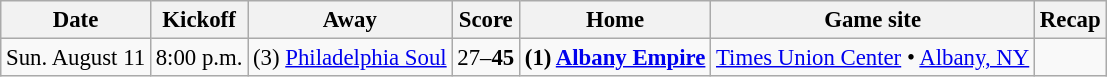<table class="wikitable" style="font-size: 95%;">
<tr>
<th>Date</th>
<th>Kickoff</th>
<th>Away</th>
<th>Score</th>
<th>Home</th>
<th>Game site</th>
<th>Recap</th>
</tr>
<tr>
<td align="center">Sun. August 11</td>
<td align="center">8:00 p.m.</td>
<td align="center">(3) <a href='#'>Philadelphia Soul</a></td>
<td align="center">27–<strong>45</strong></td>
<td align="center"><strong>(1) <a href='#'>Albany Empire</a></strong></td>
<td align="center"><a href='#'>Times Union Center</a> • <a href='#'>Albany, NY</a></td>
<td align="center"></td>
</tr>
</table>
